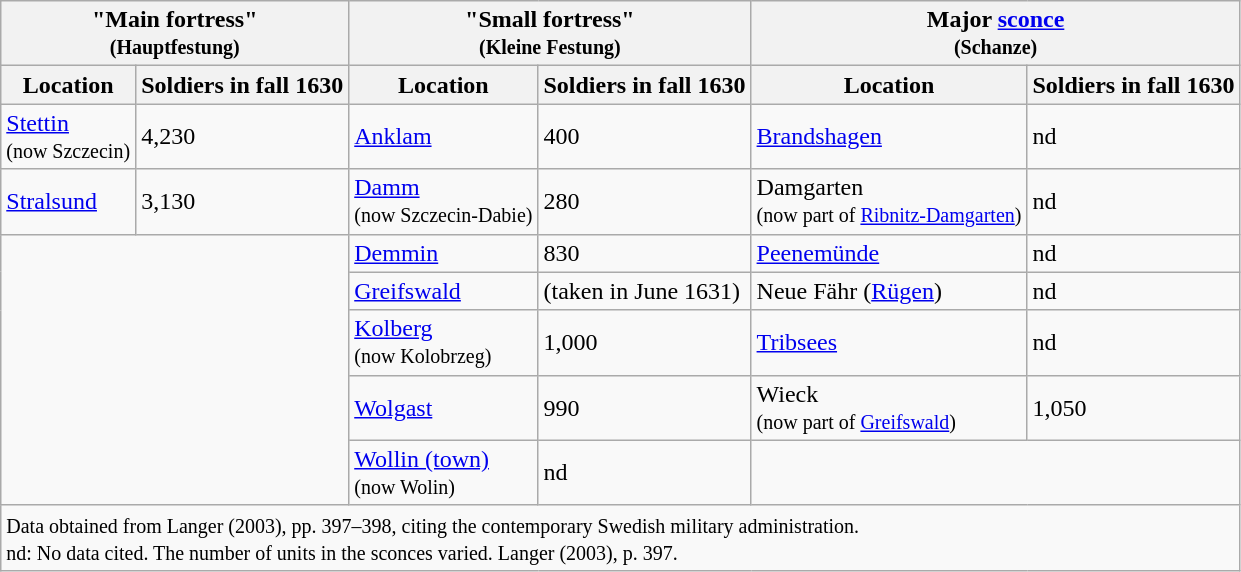<table class=wikitable>
<tr>
<th colspan="2">"Main fortress"<br><small>(Hauptfestung)</small></th>
<th colspan="2">"Small fortress"<br><small>(Kleine Festung)</small></th>
<th colspan="2">Major <a href='#'>sconce</a><br><small>(Schanze)</small></th>
</tr>
<tr>
<th>Location</th>
<th>Soldiers in fall 1630</th>
<th>Location</th>
<th>Soldiers in fall 1630</th>
<th>Location</th>
<th>Soldiers in fall 1630</th>
</tr>
<tr>
<td><a href='#'>Stettin</a><br><small>(now Szczecin)</small></td>
<td>4,230</td>
<td><a href='#'>Anklam</a></td>
<td>400</td>
<td><a href='#'>Brandshagen</a></td>
<td>nd</td>
</tr>
<tr>
<td><a href='#'>Stralsund</a></td>
<td>3,130</td>
<td><a href='#'>Damm</a><br><small>(now Szczecin-Dabie)</small></td>
<td>280</td>
<td>Damgarten<br><small>(now part of <a href='#'>Ribnitz-Damgarten</a>)</small></td>
<td>nd</td>
</tr>
<tr>
<td colspan="2" rowspan="5"></td>
<td><a href='#'>Demmin</a></td>
<td>830</td>
<td><a href='#'>Peenemünde</a></td>
<td>nd</td>
</tr>
<tr>
<td><a href='#'>Greifswald</a></td>
<td>(taken in June 1631)</td>
<td>Neue Fähr (<a href='#'>Rügen</a>)</td>
<td>nd</td>
</tr>
<tr>
<td><a href='#'>Kolberg</a><br><small>(now Kolobrzeg)</small></td>
<td>1,000</td>
<td><a href='#'>Tribsees</a></td>
<td>nd</td>
</tr>
<tr>
<td><a href='#'>Wolgast</a></td>
<td>990</td>
<td>Wieck<br><small>(now part of <a href='#'>Greifswald</a>)</small></td>
<td>1,050</td>
</tr>
<tr>
<td><a href='#'>Wollin (town)</a><br><small>(now Wolin)</small></td>
<td>nd</td>
<td colspan="2"></td>
</tr>
<tr>
<td colspan="6"><small>Data obtained from Langer (2003), pp. 397–398, citing the contemporary Swedish military administration.<br>nd: No data cited. The number of units in the sconces varied. Langer (2003), p. 397.</small></td>
</tr>
</table>
